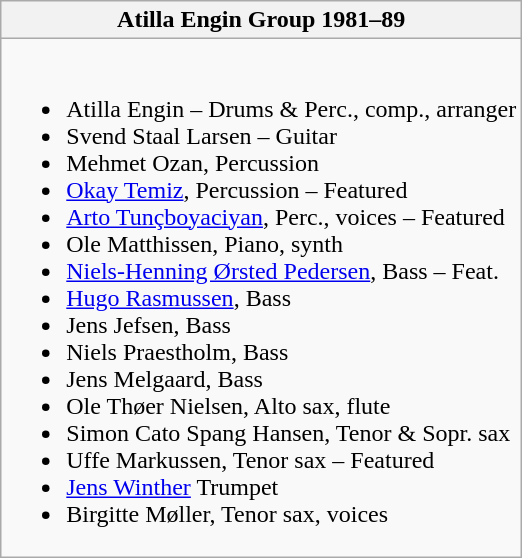<table class="wikitable">
<tr>
<th>Atilla Engin Group 1981–89</th>
</tr>
<tr>
<td><br><ul><li>Atilla Engin – Drums & Perc., comp., arranger</li><li>Svend Staal Larsen – Guitar</li><li>Mehmet Ozan, Percussion</li><li><a href='#'>Okay Temiz</a>, Percussion – Featured</li><li><a href='#'>Arto Tunçboyaciyan</a>, Perc., voices – Featured</li><li>Ole Matthissen, Piano, synth</li><li><a href='#'>Niels-Henning Ørsted Pedersen</a>, Bass – Feat.</li><li><a href='#'>Hugo Rasmussen</a>, Bass</li><li>Jens Jefsen, Bass</li><li>Niels Praestholm, Bass</li><li>Jens Melgaard, Bass</li><li>Ole Thøer Nielsen, Alto sax, flute</li><li>Simon Cato Spang Hansen, Tenor & Sopr. sax</li><li>Uffe Markussen, Tenor sax – Featured</li><li><a href='#'>Jens Winther</a> Trumpet</li><li>Birgitte Møller, Tenor sax, voices</li></ul></td>
</tr>
</table>
